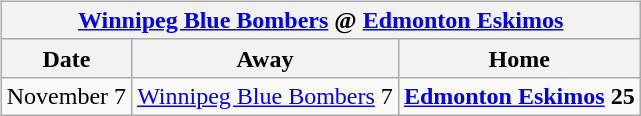<table cellspacing="10">
<tr>
<td valign="top"><br><table class="wikitable">
<tr>
<th colspan="4"><a href='#'>Winnipeg Blue Bombers</a> @ <a href='#'>Edmonton Eskimos</a></th>
</tr>
<tr>
<th>Date</th>
<th>Away</th>
<th>Home</th>
</tr>
<tr>
<td>November 7</td>
<td><a href='#'>Winnipeg Blue Bombers</a> 7</td>
<td><strong><a href='#'>Edmonton Eskimos</a> 25</strong></td>
</tr>
</table>
</td>
</tr>
</table>
